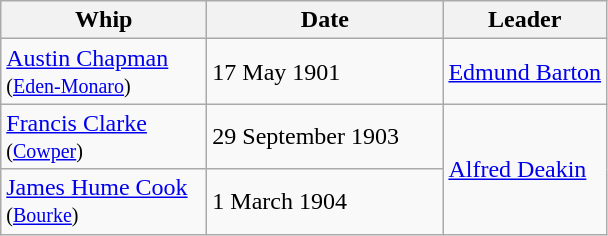<table class=wikitable>
<tr>
<th width=130px>Whip</th>
<th width=150px>Date</th>
<th>Leader</th>
</tr>
<tr>
<td><a href='#'>Austin Chapman</a><br><small>(<a href='#'>Eden-Monaro</a>)</small></td>
<td>17 May 1901</td>
<td><a href='#'>Edmund Barton</a></td>
</tr>
<tr>
<td><a href='#'>Francis Clarke</a><br><small>(<a href='#'>Cowper</a>)</small></td>
<td>29 September 1903</td>
<td rowspan=3><a href='#'>Alfred Deakin</a></td>
</tr>
<tr>
<td><a href='#'>James Hume Cook</a><br><small>(<a href='#'>Bourke</a>)</small></td>
<td>1 March 1904</td>
</tr>
</table>
